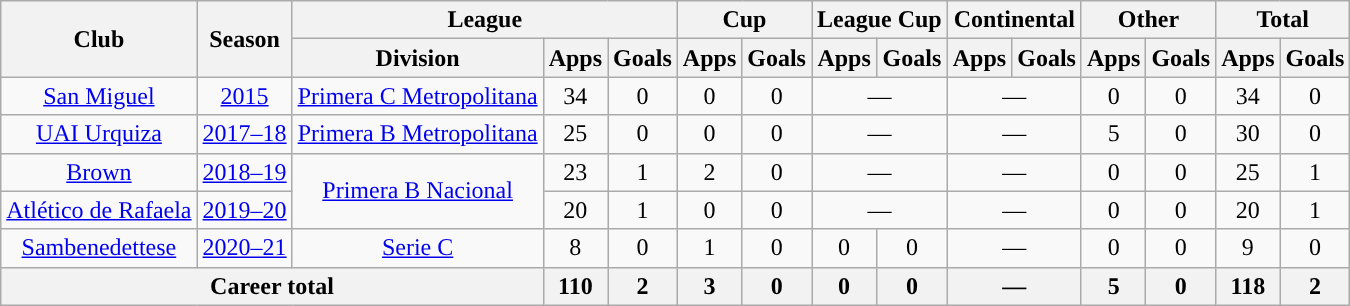<table class="wikitable" style="text-align:center">
<tr>
<th rowspan="2">Club</th>
<th rowspan="2">Season</th>
<th colspan="3">League</th>
<th colspan="2">Cup</th>
<th colspan="2">League Cup</th>
<th colspan="2">Continental</th>
<th colspan="2">Other</th>
<th colspan="2">Total</th>
</tr>
<tr>
<th>Division</th>
<th>Apps</th>
<th>Goals</th>
<th>Apps</th>
<th>Goals</th>
<th>Apps</th>
<th>Goals</th>
<th>Apps</th>
<th>Goals</th>
<th>Apps</th>
<th>Goals</th>
<th>Apps</th>
<th>Goals</th>
</tr>
<tr>
<td rowspan="1"><a href='#'>San Miguel</a></td>
<td><a href='#'>2015</a></td>
<td rowspan="1"><a href='#'>Primera C Metropolitana</a></td>
<td>34</td>
<td>0</td>
<td>0</td>
<td>0</td>
<td colspan="2">—</td>
<td colspan="2">—</td>
<td>0</td>
<td>0</td>
<td>34</td>
<td>0</td>
</tr>
<tr>
<td rowspan="1"><a href='#'>UAI Urquiza</a></td>
<td><a href='#'>2017–18</a></td>
<td rowspan="1"><a href='#'>Primera B Metropolitana</a></td>
<td>25</td>
<td>0</td>
<td>0</td>
<td>0</td>
<td colspan="2">—</td>
<td colspan="2">—</td>
<td>5</td>
<td>0</td>
<td>30</td>
<td>0</td>
</tr>
<tr>
<td rowspan="1"><a href='#'>Brown</a></td>
<td><a href='#'>2018–19</a></td>
<td rowspan="2"><a href='#'>Primera B Nacional</a></td>
<td>23</td>
<td>1</td>
<td>2</td>
<td>0</td>
<td colspan="2">—</td>
<td colspan="2">—</td>
<td>0</td>
<td>0</td>
<td>25</td>
<td>1</td>
</tr>
<tr>
<td rowspan="1"><a href='#'>Atlético de Rafaela</a></td>
<td><a href='#'>2019–20</a></td>
<td>20</td>
<td>1</td>
<td>0</td>
<td>0</td>
<td colspan="2">—</td>
<td colspan="2">—</td>
<td>0</td>
<td>0</td>
<td>20</td>
<td>1</td>
</tr>
<tr>
<td rowspan="1"><a href='#'>Sambenedettese</a></td>
<td><a href='#'>2020–21</a></td>
<td rowspan="1"><a href='#'>Serie C</a></td>
<td>8</td>
<td>0</td>
<td>1</td>
<td>0</td>
<td>0</td>
<td>0</td>
<td colspan="2">—</td>
<td>0</td>
<td>0</td>
<td>9</td>
<td>0</td>
</tr>
<tr>
<th colspan="3">Career total</th>
<th>110</th>
<th>2</th>
<th>3</th>
<th>0</th>
<th>0</th>
<th>0</th>
<th colspan="2">—</th>
<th>5</th>
<th>0</th>
<th>118</th>
<th>2</th>
</tr>
</table>
